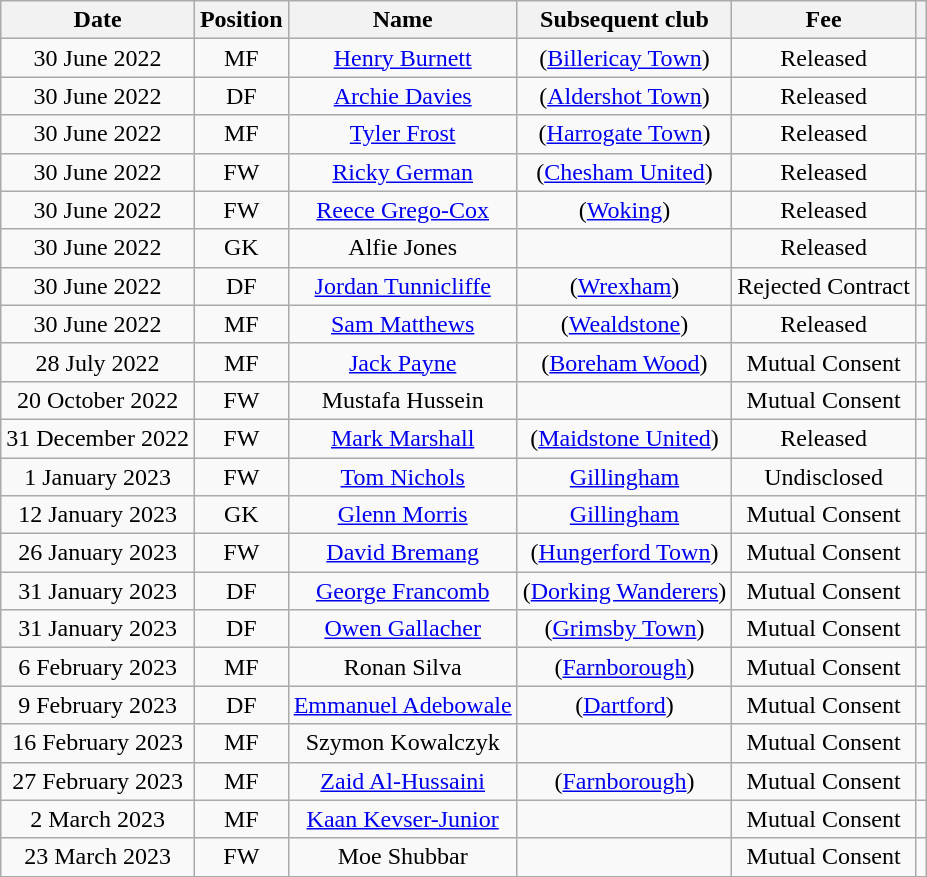<table class="wikitable" style="text-align:center;">
<tr>
<th>Date</th>
<th>Position</th>
<th>Name</th>
<th>Subsequent club</th>
<th>Fee</th>
<th></th>
</tr>
<tr>
<td>30 June 2022</td>
<td>MF</td>
<td><a href='#'>Henry Burnett</a></td>
<td>(<a href='#'>Billericay Town</a>)</td>
<td>Released</td>
<td></td>
</tr>
<tr>
<td>30 June 2022</td>
<td>DF</td>
<td><a href='#'>Archie Davies</a></td>
<td>(<a href='#'>Aldershot Town</a>)</td>
<td>Released</td>
<td></td>
</tr>
<tr>
<td>30 June 2022</td>
<td>MF</td>
<td><a href='#'>Tyler Frost</a></td>
<td>(<a href='#'>Harrogate Town</a>)</td>
<td>Released</td>
<td></td>
</tr>
<tr>
<td>30 June 2022</td>
<td>FW</td>
<td><a href='#'>Ricky German</a></td>
<td>(<a href='#'>Chesham United</a>)</td>
<td>Released</td>
<td></td>
</tr>
<tr>
<td>30 June 2022</td>
<td>FW</td>
<td><a href='#'>Reece Grego-Cox</a></td>
<td>(<a href='#'>Woking</a>)</td>
<td>Released</td>
<td></td>
</tr>
<tr>
<td>30 June 2022</td>
<td>GK</td>
<td>Alfie Jones</td>
<td></td>
<td>Released</td>
<td></td>
</tr>
<tr>
<td>30 June 2022</td>
<td>DF</td>
<td><a href='#'>Jordan Tunnicliffe</a></td>
<td>(<a href='#'>Wrexham</a>)</td>
<td>Rejected Contract</td>
<td></td>
</tr>
<tr>
<td>30 June 2022</td>
<td>MF</td>
<td><a href='#'>Sam Matthews</a></td>
<td>(<a href='#'>Wealdstone</a>)</td>
<td>Released</td>
<td></td>
</tr>
<tr>
<td>28 July 2022</td>
<td>MF</td>
<td><a href='#'>Jack Payne</a></td>
<td>(<a href='#'>Boreham Wood</a>)</td>
<td>Mutual Consent</td>
<td></td>
</tr>
<tr>
<td>20 October 2022</td>
<td>FW</td>
<td>Mustafa Hussein</td>
<td></td>
<td>Mutual Consent</td>
<td></td>
</tr>
<tr>
<td>31 December 2022</td>
<td>FW</td>
<td><a href='#'>Mark Marshall</a></td>
<td>(<a href='#'>Maidstone United</a>)</td>
<td>Released</td>
<td></td>
</tr>
<tr>
<td>1 January 2023</td>
<td>FW</td>
<td><a href='#'>Tom Nichols</a></td>
<td><a href='#'>Gillingham</a></td>
<td>Undisclosed</td>
<td></td>
</tr>
<tr>
<td>12 January 2023</td>
<td>GK</td>
<td><a href='#'>Glenn Morris</a></td>
<td><a href='#'>Gillingham</a></td>
<td>Mutual Consent</td>
<td></td>
</tr>
<tr>
<td>26 January 2023</td>
<td>FW</td>
<td><a href='#'>David Bremang</a></td>
<td>(<a href='#'>Hungerford Town</a>)</td>
<td>Mutual Consent</td>
<td></td>
</tr>
<tr>
<td>31 January 2023</td>
<td>DF</td>
<td><a href='#'>George Francomb</a></td>
<td>(<a href='#'>Dorking Wanderers</a>)</td>
<td>Mutual Consent</td>
<td></td>
</tr>
<tr>
<td>31 January 2023</td>
<td>DF</td>
<td><a href='#'>Owen Gallacher</a></td>
<td>(<a href='#'>Grimsby Town</a>)</td>
<td>Mutual Consent</td>
<td></td>
</tr>
<tr>
<td>6 February 2023</td>
<td>MF</td>
<td>Ronan Silva</td>
<td>(<a href='#'>Farnborough</a>)</td>
<td>Mutual Consent</td>
<td></td>
</tr>
<tr>
<td>9 February 2023</td>
<td>DF</td>
<td><a href='#'>Emmanuel Adebowale</a></td>
<td>(<a href='#'>Dartford</a>)</td>
<td>Mutual Consent</td>
<td></td>
</tr>
<tr>
<td>16 February 2023</td>
<td>MF</td>
<td>Szymon Kowalczyk</td>
<td></td>
<td>Mutual Consent</td>
<td></td>
</tr>
<tr>
<td>27 February 2023</td>
<td>MF</td>
<td><a href='#'>Zaid Al-Hussaini</a></td>
<td>(<a href='#'>Farnborough</a>)</td>
<td>Mutual Consent</td>
<td></td>
</tr>
<tr>
<td>2 March 2023</td>
<td>MF</td>
<td><a href='#'>Kaan Kevser-Junior</a></td>
<td></td>
<td>Mutual Consent</td>
<td></td>
</tr>
<tr>
<td>23 March 2023</td>
<td>FW</td>
<td>Moe Shubbar</td>
<td></td>
<td>Mutual Consent</td>
<td></td>
</tr>
</table>
